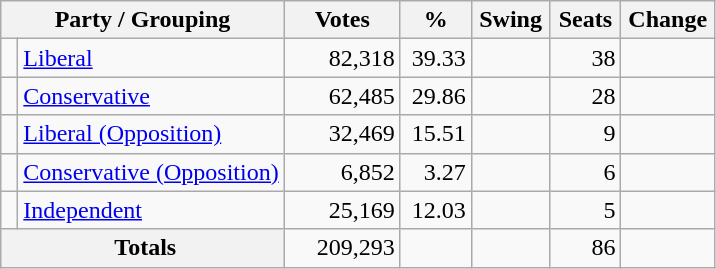<table class="wikitable" style="text-align:right; margin-bottom:0">
<tr>
<th style="width:10px;" colspan=3>Party / Grouping</th>
<th style="width:70px;">Votes</th>
<th style="width:40px;">%</th>
<th style="width:40px;">Swing</th>
<th style="width:40px;">Seats</th>
<th style="width:40px;">Change</th>
</tr>
<tr>
<td> </td>
<td style="text-align:left;" colspan="2"><a href='#'>Liberal</a></td>
<td style="width:70px;">82,318</td>
<td style="width:40px;">39.33</td>
<td style="width:45px;"></td>
<td style="width:40px;">38</td>
<td style="width:55px;"></td>
</tr>
<tr>
<td> </td>
<td style="text-align:left;" colspan="2"><a href='#'>Conservative</a></td>
<td style="width:70px;">62,485</td>
<td style="width:40px;">29.86</td>
<td style="width:45px;"></td>
<td style="width:40px;">28</td>
<td style="width:55px;"></td>
</tr>
<tr>
<td> </td>
<td style="text-align:left;" colspan="2"><a href='#'>Liberal (Opposition)</a></td>
<td style="width:70px;">32,469</td>
<td style="width:40px;">15.51</td>
<td style="width:45px;"></td>
<td style="width:40px;">9</td>
<td style="width:55px;"></td>
</tr>
<tr>
<td> </td>
<td style="text-align:left;" colspan="2"><a href='#'>Conservative (Opposition)</a></td>
<td style="width:70px;">6,852</td>
<td style="width:40px;">3.27</td>
<td style="width:45px;"></td>
<td style="width:40px;">6</td>
<td style="width:55px;"></td>
</tr>
<tr>
<td> </td>
<td style="text-align:left;" colspan="2"><a href='#'>Independent</a></td>
<td style="width:70px;">25,169</td>
<td style="width:40px;">12.03</td>
<td style="width:45px;"></td>
<td style="width:40px;">5</td>
<td style="width:55px;"></td>
</tr>
<tr>
<th colspan="3"> Totals</th>
<td>209,293</td>
<td></td>
<td></td>
<td>86</td>
<td></td>
</tr>
</table>
